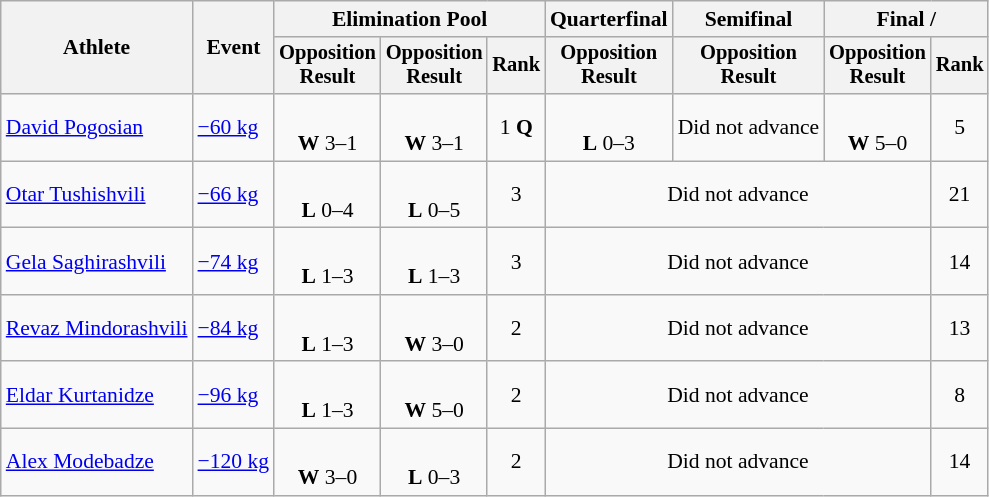<table class="wikitable" style="font-size:90%">
<tr>
<th rowspan="2">Athlete</th>
<th rowspan="2">Event</th>
<th colspan=3>Elimination Pool</th>
<th>Quarterfinal</th>
<th>Semifinal</th>
<th colspan=2>Final / </th>
</tr>
<tr style="font-size: 95%">
<th>Opposition<br>Result</th>
<th>Opposition<br>Result</th>
<th>Rank</th>
<th>Opposition<br>Result</th>
<th>Opposition<br>Result</th>
<th>Opposition<br>Result</th>
<th>Rank</th>
</tr>
<tr align=center>
<td align=left><a href='#'>David Pogosian</a></td>
<td align=left><a href='#'>−60 kg</a></td>
<td><br><strong>W</strong> 3–1 <sup></sup></td>
<td><br><strong>W</strong> 3–1 <sup></sup></td>
<td>1 <strong>Q</strong></td>
<td><br><strong>L</strong> 0–3 <sup></sup></td>
<td>Did not advance</td>
<td><br><strong>W</strong> 5–0 <sup></sup></td>
<td>5</td>
</tr>
<tr align=center>
<td align=left><a href='#'>Otar Tushishvili</a></td>
<td align=left><a href='#'>−66 kg</a></td>
<td><br><strong>L</strong> 0–4 <sup></sup></td>
<td><br><strong>L</strong> 0–5 <sup></sup></td>
<td>3</td>
<td colspan=3>Did not advance</td>
<td>21</td>
</tr>
<tr align=center>
<td align=left><a href='#'>Gela Saghirashvili</a></td>
<td align=left><a href='#'>−74 kg</a></td>
<td><br><strong>L</strong> 1–3 <sup></sup></td>
<td><br><strong>L</strong> 1–3 <sup></sup></td>
<td>3</td>
<td colspan=3>Did not advance</td>
<td>14</td>
</tr>
<tr align=center>
<td align=left><a href='#'>Revaz Mindorashvili</a></td>
<td align=left><a href='#'>−84 kg</a></td>
<td><br><strong>L</strong> 1–3 <sup></sup></td>
<td><br><strong>W</strong> 3–0 <sup></sup></td>
<td>2</td>
<td colspan=3>Did not advance</td>
<td>13</td>
</tr>
<tr align=center>
<td align=left><a href='#'>Eldar Kurtanidze</a></td>
<td align=left><a href='#'>−96 kg</a></td>
<td><br><strong>L</strong> 1–3 <sup></sup></td>
<td><br><strong>W</strong> 5–0 <sup></sup></td>
<td>2</td>
<td colspan=3>Did not advance</td>
<td>8</td>
</tr>
<tr align=center>
<td align=left><a href='#'>Alex Modebadze</a></td>
<td align=left><a href='#'>−120 kg</a></td>
<td><br><strong>W</strong> 3–0 <sup></sup></td>
<td><br><strong>L</strong> 0–3 <sup></sup></td>
<td>2</td>
<td colspan=3>Did not advance</td>
<td>14</td>
</tr>
</table>
